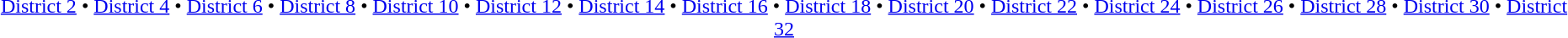<table id=toc class=toc summary=Contents>
<tr>
<td align=center><br><a href='#'>District 2</a> • <a href='#'>District 4</a> • <a href='#'>District 6</a> • <a href='#'>District 8</a> • <a href='#'>District 10</a> • <a href='#'>District 12</a> • <a href='#'>District 14</a> • <a href='#'>District 16</a> • <a href='#'>District 18</a> • <a href='#'>District 20</a> • <a href='#'>District 22</a> • <a href='#'>District 24</a> • <a href='#'>District 26</a> • <a href='#'>District 28</a> • <a href='#'>District 30</a> • <a href='#'>District 32</a></td>
</tr>
</table>
